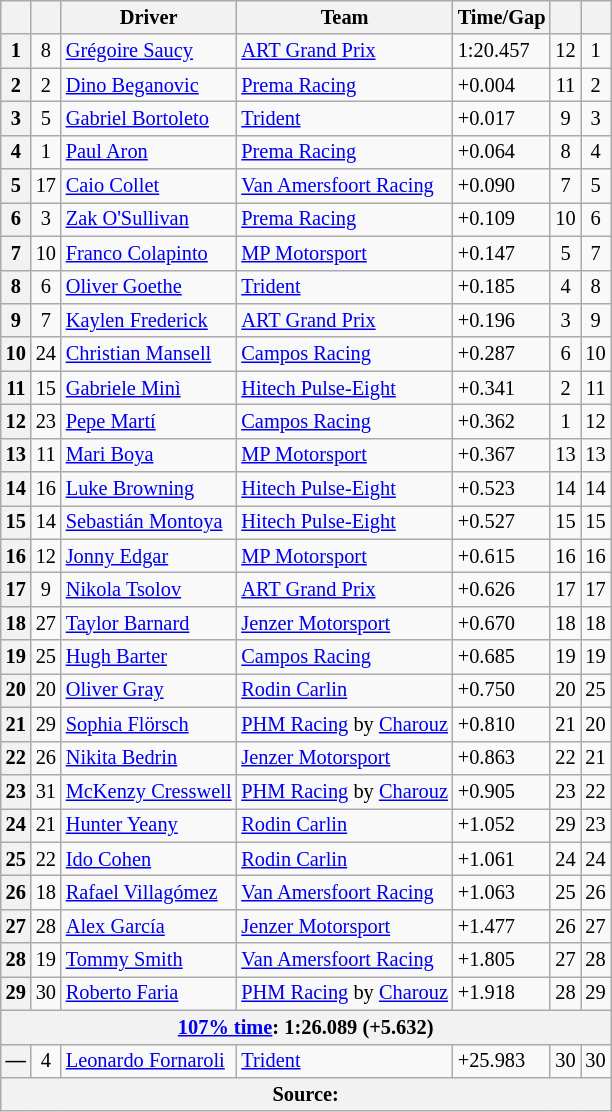<table class="wikitable" style="font-size:85%">
<tr>
<th></th>
<th></th>
<th>Driver</th>
<th>Team</th>
<th>Time/Gap</th>
<th scope="col"></th>
<th scope="col"></th>
</tr>
<tr>
<th>1</th>
<td align="center">8</td>
<td> <a href='#'>Grégoire Saucy</a></td>
<td><a href='#'>ART Grand Prix</a></td>
<td>1:20.457</td>
<td align=center>12</td>
<td align=center>1</td>
</tr>
<tr>
<th>2</th>
<td align="center">2</td>
<td> <a href='#'>Dino Beganovic</a></td>
<td><a href='#'>Prema Racing</a></td>
<td>+0.004</td>
<td align=center>11</td>
<td align=center>2</td>
</tr>
<tr>
<th>3</th>
<td align="center">5</td>
<td> <a href='#'>Gabriel Bortoleto</a></td>
<td><a href='#'>Trident</a></td>
<td>+0.017</td>
<td align=center>9</td>
<td align=center>3</td>
</tr>
<tr>
<th>4</th>
<td align="center">1</td>
<td> <a href='#'>Paul Aron</a></td>
<td><a href='#'>Prema Racing</a></td>
<td>+0.064</td>
<td align=center>8</td>
<td align=center>4</td>
</tr>
<tr>
<th>5</th>
<td align="center">17</td>
<td> <a href='#'>Caio Collet</a></td>
<td><a href='#'>Van Amersfoort Racing</a></td>
<td>+0.090</td>
<td align=center>7</td>
<td align=center>5</td>
</tr>
<tr>
<th>6</th>
<td align="center">3</td>
<td> <a href='#'>Zak O'Sullivan</a></td>
<td><a href='#'>Prema Racing</a></td>
<td>+0.109</td>
<td align=center>10</td>
<td align=center>6</td>
</tr>
<tr>
<th>7</th>
<td align="center">10</td>
<td> <a href='#'>Franco Colapinto</a></td>
<td><a href='#'>MP Motorsport</a></td>
<td>+0.147</td>
<td align=center>5</td>
<td align=center>7</td>
</tr>
<tr>
<th>8</th>
<td align="center">6</td>
<td> <a href='#'>Oliver Goethe</a></td>
<td><a href='#'>Trident</a></td>
<td>+0.185</td>
<td align=center>4</td>
<td align=center>8</td>
</tr>
<tr>
<th>9</th>
<td align="center">7</td>
<td> <a href='#'>Kaylen Frederick</a></td>
<td><a href='#'>ART Grand Prix</a></td>
<td>+0.196</td>
<td align=center>3</td>
<td align=center>9</td>
</tr>
<tr>
<th>10</th>
<td align="center">24</td>
<td> <a href='#'>Christian Mansell</a></td>
<td><a href='#'>Campos Racing</a></td>
<td>+0.287</td>
<td align=center>6</td>
<td align=center>10</td>
</tr>
<tr>
<th>11</th>
<td align="center">15</td>
<td> <a href='#'>Gabriele Minì</a></td>
<td><a href='#'>Hitech Pulse-Eight</a></td>
<td>+0.341</td>
<td align=center>2</td>
<td align=center>11</td>
</tr>
<tr>
<th>12</th>
<td align="center">23</td>
<td> <a href='#'>Pepe Martí</a></td>
<td><a href='#'>Campos Racing</a></td>
<td>+0.362</td>
<td align=center>1</td>
<td align=center>12</td>
</tr>
<tr>
<th>13</th>
<td align="center">11</td>
<td> <a href='#'>Mari Boya</a></td>
<td><a href='#'>MP Motorsport</a></td>
<td>+0.367</td>
<td align=center>13</td>
<td align=center>13</td>
</tr>
<tr>
<th>14</th>
<td align="center">16</td>
<td> <a href='#'>Luke Browning</a></td>
<td><a href='#'>Hitech Pulse-Eight</a></td>
<td>+0.523</td>
<td align=center>14</td>
<td align=center>14</td>
</tr>
<tr>
<th>15</th>
<td align="center">14</td>
<td> <a href='#'>Sebastián Montoya</a></td>
<td><a href='#'>Hitech Pulse-Eight</a></td>
<td>+0.527</td>
<td align=center>15</td>
<td align=center>15</td>
</tr>
<tr>
<th>16</th>
<td align="center">12</td>
<td> <a href='#'>Jonny Edgar</a></td>
<td><a href='#'>MP Motorsport</a></td>
<td>+0.615</td>
<td align=center>16</td>
<td align=center>16</td>
</tr>
<tr>
<th>17</th>
<td align="center">9</td>
<td> <a href='#'>Nikola Tsolov</a></td>
<td><a href='#'>ART Grand Prix</a></td>
<td>+0.626</td>
<td align=center>17</td>
<td align=center>17</td>
</tr>
<tr>
<th>18</th>
<td align="center">27</td>
<td> <a href='#'>Taylor Barnard</a></td>
<td><a href='#'>Jenzer Motorsport</a></td>
<td>+0.670</td>
<td align=center>18</td>
<td align=center>18</td>
</tr>
<tr>
<th>19</th>
<td align="center">25</td>
<td> <a href='#'>Hugh Barter</a></td>
<td><a href='#'>Campos Racing</a></td>
<td>+0.685</td>
<td align=center>19</td>
<td align=center>19</td>
</tr>
<tr>
<th>20</th>
<td align="center">20</td>
<td> <a href='#'>Oliver Gray</a></td>
<td><a href='#'>Rodin Carlin</a></td>
<td>+0.750</td>
<td align=center>20</td>
<td align=center>25</td>
</tr>
<tr>
<th>21</th>
<td align="center">29</td>
<td> <a href='#'>Sophia Flörsch</a></td>
<td><a href='#'>PHM Racing</a> by <a href='#'>Charouz</a></td>
<td>+0.810</td>
<td align=center>21</td>
<td align=center>20</td>
</tr>
<tr>
<th>22</th>
<td align="center">26</td>
<td> <a href='#'>Nikita Bedrin</a></td>
<td><a href='#'>Jenzer Motorsport</a></td>
<td>+0.863</td>
<td align=center>22</td>
<td align=center>21</td>
</tr>
<tr>
<th>23</th>
<td align="center">31</td>
<td> <a href='#'>McKenzy Cresswell</a></td>
<td><a href='#'>PHM Racing</a> by <a href='#'>Charouz</a></td>
<td>+0.905</td>
<td align=center>23</td>
<td align=center>22</td>
</tr>
<tr>
<th>24</th>
<td align="center">21</td>
<td> <a href='#'>Hunter Yeany</a></td>
<td><a href='#'>Rodin Carlin</a></td>
<td>+1.052</td>
<td align=center>29</td>
<td align=center>23</td>
</tr>
<tr>
<th>25</th>
<td align="center">22</td>
<td> <a href='#'>Ido Cohen</a></td>
<td><a href='#'>Rodin Carlin</a></td>
<td>+1.061</td>
<td align=center>24</td>
<td align=center>24</td>
</tr>
<tr>
<th>26</th>
<td align="center">18</td>
<td> <a href='#'>Rafael Villagómez</a></td>
<td><a href='#'>Van Amersfoort Racing</a></td>
<td>+1.063</td>
<td align=center>25</td>
<td align=center>26</td>
</tr>
<tr>
<th>27</th>
<td align="center">28</td>
<td> <a href='#'>Alex García</a></td>
<td><a href='#'>Jenzer Motorsport</a></td>
<td>+1.477</td>
<td align=center>26</td>
<td align=center>27</td>
</tr>
<tr>
<th>28</th>
<td align="center">19</td>
<td> <a href='#'>Tommy Smith</a></td>
<td><a href='#'>Van Amersfoort Racing</a></td>
<td>+1.805</td>
<td align=center>27</td>
<td align=center>28</td>
</tr>
<tr>
<th>29</th>
<td align="center">30</td>
<td> <a href='#'>Roberto Faria</a></td>
<td><a href='#'>PHM Racing</a> by <a href='#'>Charouz</a></td>
<td>+1.918</td>
<td align=center>28</td>
<td align=center>29</td>
</tr>
<tr>
<th colspan="7"><a href='#'>107% time</a>: 1:26.089 (+5.632)</th>
</tr>
<tr>
<th>—</th>
<td align="center">4</td>
<td> <a href='#'>Leonardo Fornaroli</a></td>
<td><a href='#'>Trident</a></td>
<td>+25.983</td>
<td align=center>30</td>
<td align=center>30</td>
</tr>
<tr>
<th colspan="7">Source:</th>
</tr>
</table>
